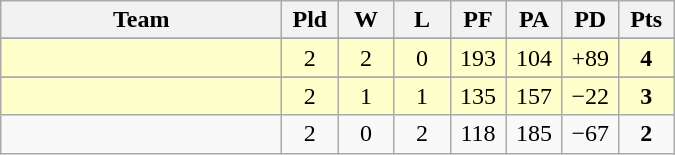<table class=wikitable style="text-align:center">
<tr>
<th width=180>Team</th>
<th width=30>Pld</th>
<th width=30>W</th>
<th width=30>L</th>
<th width=30>PF</th>
<th width=30>PA</th>
<th width=30>PD</th>
<th width=30>Pts</th>
</tr>
<tr>
</tr>
<tr bgcolor="#ffffcc">
<td align="left"></td>
<td>2</td>
<td>2</td>
<td>0</td>
<td>193</td>
<td>104</td>
<td>+89</td>
<td><strong>4</strong></td>
</tr>
<tr>
</tr>
<tr bgcolor="#ffffcc">
<td align="left"></td>
<td>2</td>
<td>1</td>
<td>1</td>
<td>135</td>
<td>157</td>
<td>−22</td>
<td><strong>3</strong></td>
</tr>
<tr>
<td align="left"></td>
<td>2</td>
<td>0</td>
<td>2</td>
<td>118</td>
<td>185</td>
<td>−67</td>
<td><strong>2</strong></td>
</tr>
</table>
